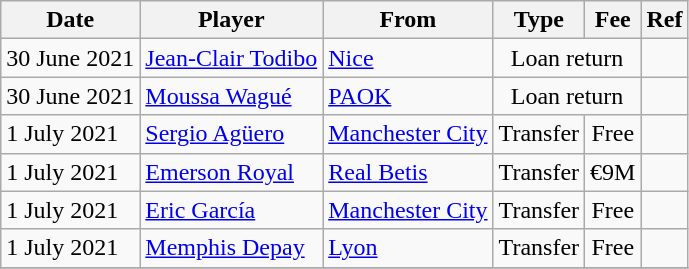<table class="wikitable">
<tr>
<th>Date</th>
<th>Player</th>
<th>From</th>
<th>Type</th>
<th>Fee</th>
<th>Ref</th>
</tr>
<tr>
<td>30 June 2021</td>
<td> <a href='#'>Jean-Clair Todibo</a></td>
<td> <a href='#'>Nice</a></td>
<td align=center colspan=2>Loan return</td>
<td align=center></td>
</tr>
<tr>
<td>30 June 2021</td>
<td> <a href='#'>Moussa Wagué</a></td>
<td> <a href='#'>PAOK</a></td>
<td align=center colspan=2>Loan return</td>
<td align=center></td>
</tr>
<tr>
<td>1 July 2021</td>
<td> <a href='#'>Sergio Agüero</a></td>
<td> <a href='#'>Manchester City</a></td>
<td align=center>Transfer</td>
<td align=center>Free</td>
<td align=center></td>
</tr>
<tr>
<td>1 July 2021</td>
<td> <a href='#'>Emerson Royal</a></td>
<td><a href='#'>Real Betis</a></td>
<td align=center>Transfer</td>
<td align=center>€9M</td>
<td align=center></td>
</tr>
<tr>
<td>1 July 2021</td>
<td> <a href='#'>Eric García</a></td>
<td> <a href='#'>Manchester City</a></td>
<td align=center>Transfer</td>
<td align=center>Free</td>
<td align=center></td>
</tr>
<tr>
<td>1 July 2021</td>
<td> <a href='#'>Memphis Depay</a></td>
<td> <a href='#'>Lyon</a></td>
<td align=center>Transfer</td>
<td align=center>Free</td>
<td align=center></td>
</tr>
<tr>
</tr>
</table>
